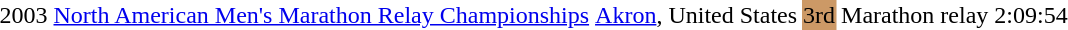<table>
<tr>
<td>2003</td>
<td><a href='#'>North American Men's Marathon Relay Championships</a></td>
<td><a href='#'>Akron</a>, United States</td>
<td bgcolor=cc9966>3rd</td>
<td>Marathon relay</td>
<td>2:09:54</td>
</tr>
</table>
